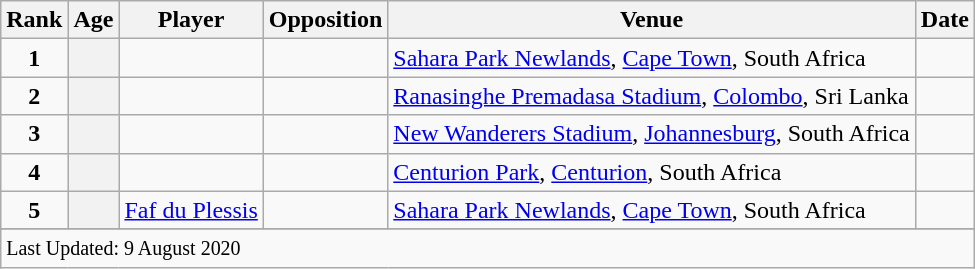<table class="wikitable plainrowheaders sortable">
<tr>
<th scope=col>Rank</th>
<th scope=col>Age</th>
<th scope=col>Player</th>
<th scope=col>Opposition</th>
<th scope=col>Venue</th>
<th scope=col>Date</th>
</tr>
<tr>
<td align=center><strong>1</strong></td>
<th scope=row style=text-align:center;></th>
<td></td>
<td></td>
<td><a href='#'>Sahara Park Newlands</a>, <a href='#'>Cape Town</a>, South Africa</td>
<td></td>
</tr>
<tr>
<td align=center><strong>2</strong></td>
<th scope=row style=text-align:center;></th>
<td></td>
<td></td>
<td><a href='#'>Ranasinghe Premadasa Stadium</a>, <a href='#'>Colombo</a>, Sri Lanka</td>
<td></td>
</tr>
<tr>
<td align=center><strong>3</strong></td>
<th scope=row style=text-align:center;></th>
<td></td>
<td></td>
<td><a href='#'>New Wanderers Stadium</a>, <a href='#'>Johannesburg</a>, South Africa</td>
<td></td>
</tr>
<tr>
<td align=center><strong>4</strong></td>
<th scope=row style=text-align:center;></th>
<td></td>
<td></td>
<td><a href='#'>Centurion Park</a>, <a href='#'>Centurion</a>, South Africa</td>
<td></td>
</tr>
<tr>
<td align=center><strong>5</strong></td>
<th scope=row style=text-align:center;></th>
<td><a href='#'>Faf du Plessis</a></td>
<td></td>
<td><a href='#'>Sahara Park Newlands</a>, <a href='#'>Cape Town</a>, South Africa</td>
<td></td>
</tr>
<tr>
</tr>
<tr class=sortbottom>
<td colspan=7><small>Last Updated: 9 August 2020</small></td>
</tr>
</table>
